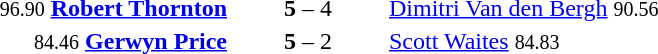<table style="text-align:center">
<tr>
<th width=223></th>
<th width=100></th>
<th width=223></th>
</tr>
<tr>
<td align=right><small><span>96.90</span></small> <strong><a href='#'>Robert Thornton</a></strong> </td>
<td><strong>5</strong> – 4</td>
<td align=left> <a href='#'>Dimitri Van den Bergh</a> <small><span>90.56</span></small></td>
</tr>
<tr>
<td align=right><small><span>84.46</span></small> <strong><a href='#'>Gerwyn Price</a></strong> </td>
<td><strong>5</strong> – 2</td>
<td align=left> <a href='#'>Scott Waites</a> <small><span>84.83</span></small></td>
</tr>
</table>
